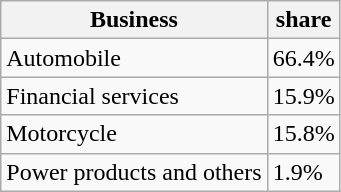<table class="wikitable floatright">
<tr>
<th>Business</th>
<th>share</th>
</tr>
<tr>
<td>Automobile</td>
<td>66.4%</td>
</tr>
<tr>
<td>Financial services</td>
<td>15.9%</td>
</tr>
<tr>
<td>Motorcycle</td>
<td>15.8%</td>
</tr>
<tr>
<td>Power products and others</td>
<td>1.9%</td>
</tr>
</table>
